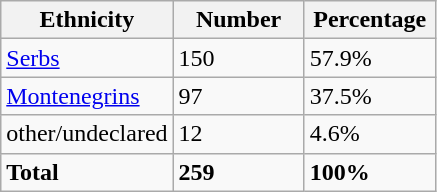<table class="wikitable">
<tr>
<th width="100px">Ethnicity</th>
<th width="80px">Number</th>
<th width="80px">Percentage</th>
</tr>
<tr>
<td><a href='#'>Serbs</a></td>
<td>150</td>
<td>57.9%</td>
</tr>
<tr>
<td><a href='#'>Montenegrins</a></td>
<td>97</td>
<td>37.5%</td>
</tr>
<tr>
<td>other/undeclared</td>
<td>12</td>
<td>4.6%</td>
</tr>
<tr>
<td><strong>Total</strong></td>
<td><strong>259</strong></td>
<td><strong>100%</strong></td>
</tr>
</table>
